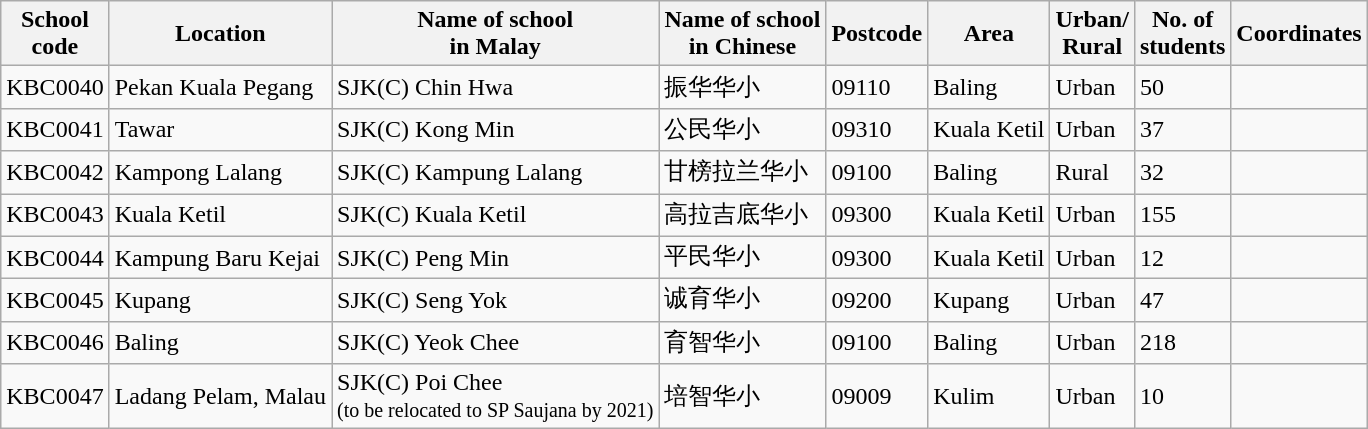<table class="wikitable sortable">
<tr>
<th>School<br>code</th>
<th>Location</th>
<th>Name of school<br>in Malay</th>
<th>Name of school<br>in Chinese</th>
<th>Postcode</th>
<th>Area</th>
<th>Urban/<br>Rural</th>
<th>No. of<br>students</th>
<th>Coordinates</th>
</tr>
<tr>
<td>KBC0040</td>
<td>Pekan Kuala Pegang</td>
<td>SJK(C) Chin Hwa</td>
<td>振华华小</td>
<td>09110</td>
<td>Baling</td>
<td>Urban</td>
<td>50</td>
<td></td>
</tr>
<tr>
<td>KBC0041</td>
<td>Tawar</td>
<td>SJK(C) Kong Min</td>
<td>公民华小</td>
<td>09310</td>
<td>Kuala Ketil</td>
<td>Urban</td>
<td>37</td>
<td></td>
</tr>
<tr>
<td>KBC0042</td>
<td>Kampong Lalang</td>
<td>SJK(C) Kampung Lalang</td>
<td>甘榜拉兰华小</td>
<td>09100</td>
<td>Baling</td>
<td>Rural</td>
<td>32</td>
<td></td>
</tr>
<tr>
<td>KBC0043</td>
<td>Kuala Ketil</td>
<td>SJK(C) Kuala Ketil</td>
<td>高拉吉底华小</td>
<td>09300</td>
<td>Kuala Ketil</td>
<td>Urban</td>
<td>155</td>
<td></td>
</tr>
<tr>
<td>KBC0044</td>
<td>Kampung Baru Kejai</td>
<td>SJK(C) Peng Min</td>
<td>平民华小</td>
<td>09300</td>
<td>Kuala Ketil</td>
<td>Urban</td>
<td>12</td>
<td></td>
</tr>
<tr>
<td>KBC0045</td>
<td>Kupang</td>
<td>SJK(C) Seng Yok</td>
<td>诚育华小</td>
<td>09200</td>
<td>Kupang</td>
<td>Urban</td>
<td>47</td>
<td></td>
</tr>
<tr>
<td>KBC0046</td>
<td>Baling</td>
<td>SJK(C) Yeok Chee</td>
<td>育智华小</td>
<td>09100</td>
<td>Baling</td>
<td>Urban</td>
<td>218</td>
<td></td>
</tr>
<tr>
<td>KBC0047</td>
<td>Ladang Pelam, Malau</td>
<td>SJK(C) Poi Chee<br><small>(to be relocated to SP Saujana by 2021)</small></td>
<td>培智华小</td>
<td>09009</td>
<td>Kulim</td>
<td>Urban</td>
<td>10</td>
<td></td>
</tr>
</table>
